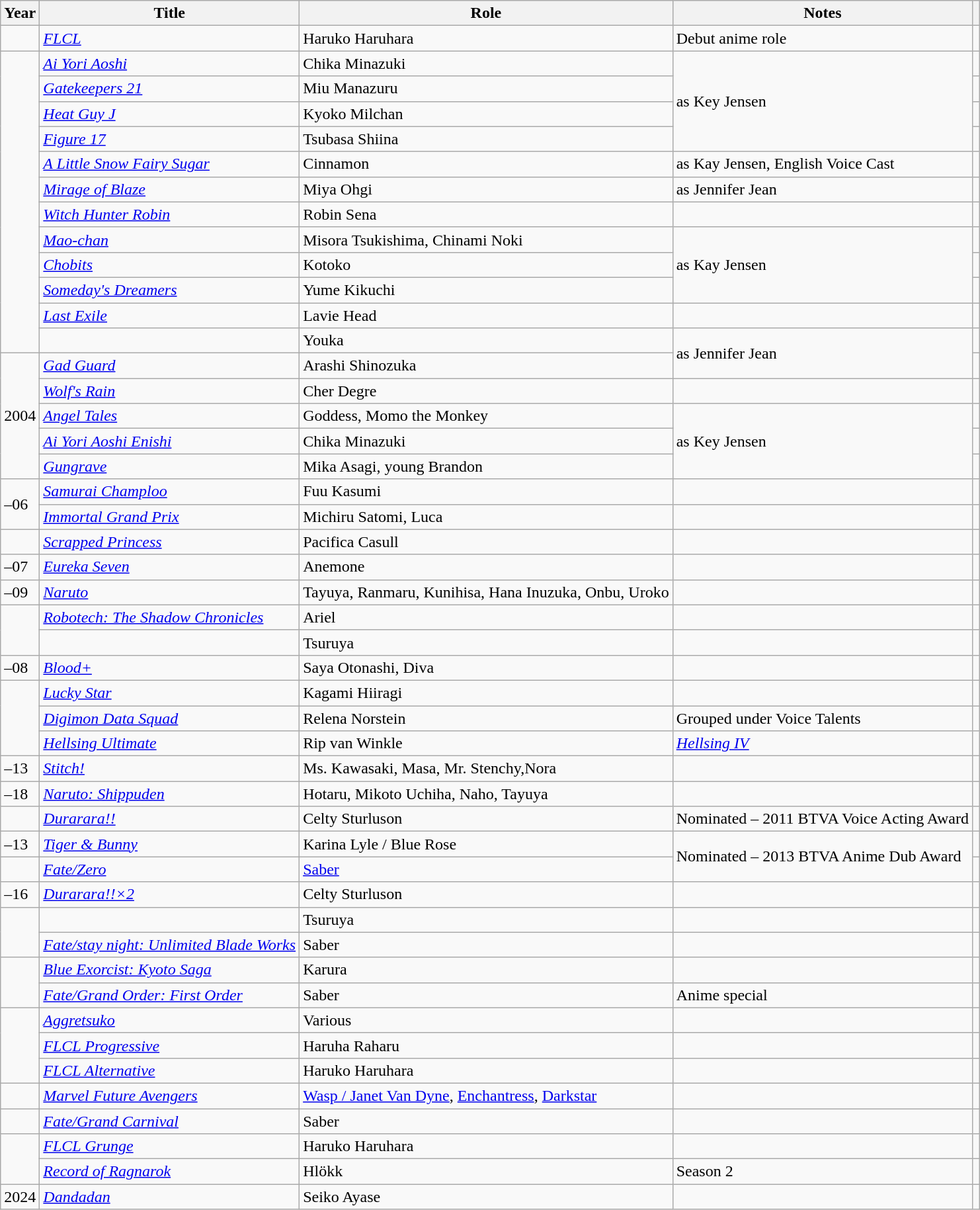<table class="wikitable sortable plainrowheaders">
<tr>
<th>Year</th>
<th>Title</th>
<th>Role</th>
<th class="unsortable">Notes</th>
<th class="unsortable"></th>
</tr>
<tr>
<td></td>
<td><em><a href='#'>FLCL</a></em></td>
<td>Haruko Haruhara</td>
<td>Debut anime role</td>
<td></td>
</tr>
<tr>
<td rowspan="12"></td>
<td><em><a href='#'>Ai Yori Aoshi</a></em></td>
<td>Chika Minazuki</td>
<td rowspan="4">as Key Jensen</td>
<td></td>
</tr>
<tr>
<td><em><a href='#'>Gatekeepers 21</a></em></td>
<td>Miu Manazuru</td>
<td></td>
</tr>
<tr>
<td><em><a href='#'>Heat Guy J</a></em></td>
<td>Kyoko Milchan</td>
<td></td>
</tr>
<tr>
<td><em><a href='#'>Figure 17</a></em></td>
<td>Tsubasa Shiina</td>
<td></td>
</tr>
<tr>
<td><em><a href='#'>A Little Snow Fairy Sugar</a></em></td>
<td>Cinnamon</td>
<td>as Kay Jensen, English Voice Cast</td>
<td></td>
</tr>
<tr>
<td><em><a href='#'>Mirage of Blaze</a></em></td>
<td>Miya Ohgi</td>
<td>as Jennifer Jean</td>
<td></td>
</tr>
<tr>
<td><em><a href='#'>Witch Hunter Robin</a></em></td>
<td>Robin Sena</td>
<td> </td>
<td></td>
</tr>
<tr>
<td><em><a href='#'>Mao-chan</a></em></td>
<td>Misora Tsukishima, Chinami Noki</td>
<td rowspan="3">as Kay Jensen</td>
<td></td>
</tr>
<tr>
<td><em><a href='#'>Chobits</a></em></td>
<td>Kotoko</td>
<td></td>
</tr>
<tr>
<td><em><a href='#'>Someday's Dreamers</a></em></td>
<td>Yume Kikuchi</td>
<td></td>
</tr>
<tr>
<td><em><a href='#'>Last Exile</a></em></td>
<td>Lavie Head</td>
<td> </td>
<td></td>
</tr>
<tr>
<td><em></em></td>
<td>Youka</td>
<td rowspan="2">as Jennifer Jean</td>
<td></td>
</tr>
<tr>
<td rowspan="5">2004</td>
<td><em><a href='#'>Gad Guard</a></em></td>
<td>Arashi Shinozuka</td>
<td></td>
</tr>
<tr>
<td><em><a href='#'>Wolf's Rain</a></em></td>
<td>Cher Degre</td>
<td> </td>
<td></td>
</tr>
<tr>
<td><em><a href='#'>Angel Tales</a></em></td>
<td>Goddess, Momo the Monkey</td>
<td rowspan="3">as Key Jensen</td>
<td></td>
</tr>
<tr>
<td><em><a href='#'>Ai Yori Aoshi Enishi</a></em></td>
<td>Chika Minazuki</td>
<td></td>
</tr>
<tr>
<td><em><a href='#'>Gungrave</a></em></td>
<td>Mika Asagi, young Brandon</td>
<td></td>
</tr>
<tr>
<td rowspan="2">–06</td>
<td><em><a href='#'>Samurai Champloo</a></em></td>
<td>Fuu Kasumi</td>
<td> </td>
<td></td>
</tr>
<tr>
<td><em><a href='#'>Immortal Grand Prix</a></em></td>
<td>Michiru Satomi, Luca</td>
<td> </td>
<td></td>
</tr>
<tr>
<td></td>
<td><em><a href='#'>Scrapped Princess</a></em></td>
<td>Pacifica Casull</td>
<td> </td>
<td></td>
</tr>
<tr>
<td>–07</td>
<td><em><a href='#'>Eureka Seven</a></em></td>
<td>Anemone</td>
<td> </td>
<td></td>
</tr>
<tr>
<td>–09</td>
<td><em><a href='#'>Naruto</a></em></td>
<td>Tayuya, Ranmaru, Kunihisa, Hana Inuzuka, Onbu, Uroko</td>
<td> </td>
<td></td>
</tr>
<tr>
<td rowspan="2"></td>
<td><em><a href='#'>Robotech: The Shadow Chronicles</a></em></td>
<td>Ariel</td>
<td> </td>
<td></td>
</tr>
<tr>
<td><em></em></td>
<td>Tsuruya</td>
<td> </td>
<td></td>
</tr>
<tr>
<td>–08</td>
<td><em><a href='#'>Blood+</a></em></td>
<td>Saya Otonashi, Diva</td>
<td> </td>
<td></td>
</tr>
<tr>
<td rowspan="3"></td>
<td><em><a href='#'>Lucky Star</a></em></td>
<td>Kagami Hiiragi</td>
<td></td>
<td></td>
</tr>
<tr>
<td><em><a href='#'>Digimon Data Squad</a></em></td>
<td>Relena Norstein</td>
<td>Grouped under Voice Talents</td>
<td></td>
</tr>
<tr>
<td><em><a href='#'>Hellsing Ultimate</a></em></td>
<td>Rip van Winkle</td>
<td><em><a href='#'>Hellsing IV</a></em></td>
<td></td>
</tr>
<tr>
<td>–13</td>
<td><em><a href='#'>Stitch!</a></em></td>
<td>Ms. Kawasaki, Masa, Mr. Stenchy,Nora</td>
<td> </td>
<td></td>
</tr>
<tr>
<td>–18</td>
<td><em><a href='#'>Naruto: Shippuden</a></em></td>
<td>Hotaru, Mikoto Uchiha, Naho, Tayuya</td>
<td> </td>
<td></td>
</tr>
<tr>
<td></td>
<td><em><a href='#'>Durarara!!</a></em></td>
<td>Celty Sturluson</td>
<td>Nominated – 2011 BTVA Voice Acting Award</td>
<td></td>
</tr>
<tr>
<td>–13</td>
<td><em><a href='#'>Tiger & Bunny</a></em></td>
<td>Karina Lyle / Blue Rose</td>
<td rowspan="2">Nominated – 2013 BTVA Anime Dub Award</td>
<td></td>
</tr>
<tr>
<td></td>
<td><em><a href='#'>Fate/Zero</a></em></td>
<td><a href='#'>Saber</a></td>
<td></td>
</tr>
<tr>
<td>–16</td>
<td><em><a href='#'>Durarara!!×2</a></em></td>
<td>Celty Sturluson</td>
<td> </td>
<td></td>
</tr>
<tr>
<td rowspan="2"></td>
<td><em></em></td>
<td>Tsuruya</td>
<td> </td>
<td></td>
</tr>
<tr>
<td><em><a href='#'>Fate/stay night: Unlimited Blade Works</a></em></td>
<td>Saber</td>
<td></td>
<td></td>
</tr>
<tr>
<td rowspan="2"></td>
<td><em><a href='#'>Blue Exorcist: Kyoto Saga</a></em></td>
<td>Karura</td>
<td></td>
<td></td>
</tr>
<tr>
<td><em><a href='#'>Fate/Grand Order: First Order</a></em></td>
<td>Saber</td>
<td>Anime special</td>
<td></td>
</tr>
<tr>
<td rowspan="3"></td>
<td><em><a href='#'>Aggretsuko</a></em></td>
<td>Various</td>
<td></td>
<td></td>
</tr>
<tr>
<td><em><a href='#'>FLCL Progressive</a></em></td>
<td>Haruha Raharu</td>
<td></td>
<td></td>
</tr>
<tr>
<td><em><a href='#'>FLCL Alternative</a></em></td>
<td>Haruko Haruhara</td>
<td></td>
<td></td>
</tr>
<tr>
<td></td>
<td><em><a href='#'>Marvel Future Avengers</a></em></td>
<td><a href='#'>Wasp / Janet Van Dyne</a>, <a href='#'>Enchantress</a>, <a href='#'>Darkstar</a></td>
<td></td>
<td></td>
</tr>
<tr>
<td></td>
<td><em><a href='#'>Fate/Grand Carnival</a></em></td>
<td>Saber</td>
<td></td>
<td></td>
</tr>
<tr>
<td rowspan="2"></td>
<td><a href='#'><em>FLCL Grunge</em></a></td>
<td>Haruko Haruhara</td>
<td></td>
<td></td>
</tr>
<tr>
<td><em><a href='#'>Record of Ragnarok</a></em></td>
<td>Hlökk</td>
<td>Season 2</td>
<td></td>
</tr>
<tr>
<td>2024</td>
<td><em><a href='#'>Dandadan</a></em></td>
<td>Seiko Ayase</td>
<td></td>
<td></td>
</tr>
</table>
